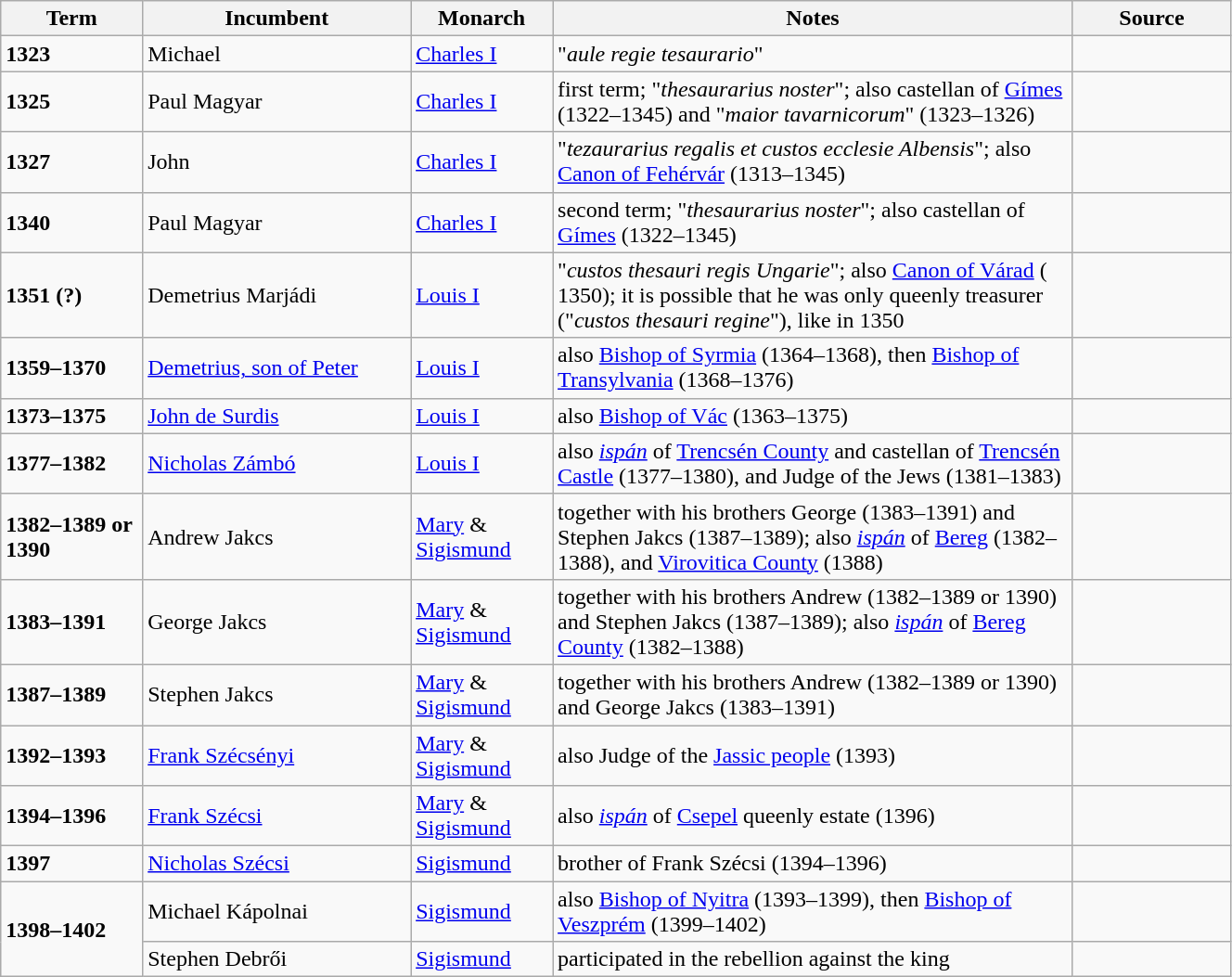<table class="wikitable" style="width: 70%">
<tr>
<th scope="col" width="9%">Term</th>
<th scope="col" width="17%">Incumbent</th>
<th scope="col" width="9%">Monarch</th>
<th scope="col" width="33%">Notes</th>
<th scope="col" width="10%">Source</th>
</tr>
<tr>
<td><strong> 1323</strong></td>
<td>Michael</td>
<td><a href='#'>Charles I</a></td>
<td>"<em>aule regie tesaurario</em>"</td>
<td></td>
</tr>
<tr>
<td><strong> 1325</strong></td>
<td>Paul Magyar</td>
<td><a href='#'>Charles I</a></td>
<td>first term; "<em>thesaurarius noster</em>"; also castellan of <a href='#'>Gímes</a> (1322–1345) and "<em>maior tavarnicorum</em>" (1323–1326)</td>
<td></td>
</tr>
<tr>
<td><strong> 1327</strong></td>
<td>John</td>
<td><a href='#'>Charles I</a></td>
<td>"<em>tezaurarius regalis et custos ecclesie Albensis</em>"; also <a href='#'>Canon of Fehérvár</a> (1313–1345)</td>
<td></td>
</tr>
<tr>
<td><strong> 1340</strong></td>
<td>Paul Magyar</td>
<td><a href='#'>Charles I</a></td>
<td>second term; "<em>thesaurarius noster</em>"; also castellan of <a href='#'>Gímes</a> (1322–1345)</td>
<td></td>
</tr>
<tr>
<td><strong> 1351 (?)</strong></td>
<td>Demetrius Marjádi</td>
<td><a href='#'>Louis I</a></td>
<td>"<em>custos thesauri regis Ungarie</em>"; also <a href='#'>Canon of Várad</a> ( 1350); it is possible that he was only queenly treasurer ("<em>custos thesauri regine</em>"), like in 1350</td>
<td></td>
</tr>
<tr>
<td><strong>1359–1370</strong></td>
<td><a href='#'>Demetrius, son of Peter</a></td>
<td><a href='#'>Louis I</a></td>
<td>also <a href='#'>Bishop of Syrmia</a> (1364–1368), then <a href='#'>Bishop of Transylvania</a> (1368–1376)</td>
<td></td>
</tr>
<tr>
<td><strong>1373–1375</strong></td>
<td><a href='#'>John de Surdis</a></td>
<td><a href='#'>Louis I</a></td>
<td>also <a href='#'>Bishop of Vác</a> (1363–1375)</td>
<td></td>
</tr>
<tr>
<td><strong>1377–1382</strong></td>
<td><a href='#'>Nicholas Zámbó</a></td>
<td><a href='#'>Louis I</a></td>
<td>also <em><a href='#'>ispán</a></em> of <a href='#'>Trencsén County</a> and castellan of <a href='#'>Trencsén Castle</a> (1377–1380), and Judge of the Jews (1381–1383)</td>
<td></td>
</tr>
<tr>
<td><strong>1382–1389 or 1390</strong></td>
<td>Andrew Jakcs</td>
<td><a href='#'>Mary</a> & <a href='#'>Sigismund</a></td>
<td>together with his brothers George (1383–1391) and Stephen Jakcs (1387–1389); also <em><a href='#'>ispán</a></em> of <a href='#'>Bereg</a> (1382–1388), and <a href='#'>Virovitica County</a> (1388)</td>
<td></td>
</tr>
<tr>
<td><strong>1383–1391</strong></td>
<td>George Jakcs</td>
<td><a href='#'>Mary</a> & <a href='#'>Sigismund</a></td>
<td>together with his brothers Andrew (1382–1389 or 1390) and Stephen Jakcs (1387–1389); also <em><a href='#'>ispán</a></em> of <a href='#'>Bereg County</a> (1382–1388)</td>
<td></td>
</tr>
<tr>
<td><strong>1387–1389</strong></td>
<td>Stephen Jakcs</td>
<td><a href='#'>Mary</a> & <a href='#'>Sigismund</a></td>
<td>together with his brothers Andrew (1382–1389 or 1390) and George Jakcs (1383–1391)</td>
<td></td>
</tr>
<tr>
<td><strong>1392–1393</strong></td>
<td><a href='#'>Frank Szécsényi</a></td>
<td><a href='#'>Mary</a> & <a href='#'>Sigismund</a></td>
<td>also Judge of the <a href='#'>Jassic people</a> (1393)</td>
<td></td>
</tr>
<tr>
<td><strong>1394–1396</strong></td>
<td><a href='#'>Frank Szécsi</a></td>
<td><a href='#'>Mary</a> & <a href='#'>Sigismund</a></td>
<td>also <em><a href='#'>ispán</a></em> of <a href='#'>Csepel</a> queenly estate (1396)</td>
<td></td>
</tr>
<tr>
<td><strong>1397</strong></td>
<td><a href='#'>Nicholas Szécsi</a></td>
<td><a href='#'>Sigismund</a></td>
<td>brother of Frank Szécsi (1394–1396)</td>
<td></td>
</tr>
<tr>
<td rowspan="2"><strong>1398–1402</strong></td>
<td>Michael Kápolnai</td>
<td><a href='#'>Sigismund</a></td>
<td>also <a href='#'>Bishop of Nyitra</a> (1393–1399), then <a href='#'>Bishop of Veszprém</a> (1399–1402)</td>
<td></td>
</tr>
<tr>
<td>Stephen Debrői</td>
<td><a href='#'>Sigismund</a></td>
<td>participated in the rebellion against the king</td>
<td></td>
</tr>
</table>
